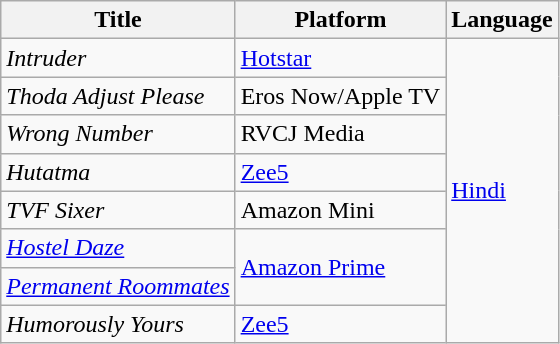<table class="wikitable sortable">
<tr>
<th>Title</th>
<th>Platform</th>
<th>Language</th>
</tr>
<tr>
<td Intruder (2020 Indian film)><em>Intruder</em></td>
<td><a href='#'>Hotstar</a></td>
<td rowspan="8"><a href='#'>Hindi</a></td>
</tr>
<tr>
<td><em>Thoda Adjust Please</em></td>
<td>Eros Now/Apple TV</td>
</tr>
<tr>
<td Wrong Number (TV series)><em>Wrong Number</em></td>
<td>RVCJ Media</td>
</tr>
<tr>
<td><em>Hutatma</em></td>
<td><a href='#'>Zee5</a></td>
</tr>
<tr>
<td><em>TVF Sixer</em></td>
<td>Amazon Mini</td>
</tr>
<tr>
<td><em><a href='#'>Hostel Daze</a></em></td>
<td rowspan="2"><a href='#'>Amazon Prime</a></td>
</tr>
<tr>
<td><em><a href='#'>Permanent Roommates</a></em></td>
</tr>
<tr>
<td><em>Humorously Yours</em></td>
<td><a href='#'>Zee5</a></td>
</tr>
</table>
